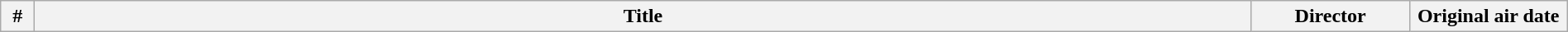<table class="wikitable plainrowheaders" style="width:100%; margin:auto; background:#FFFFFF;">
<tr>
<th width="20">#</th>
<th>Title</th>
<th width="120">Director</th>
<th width="120">Original air date<br>











</th>
</tr>
</table>
